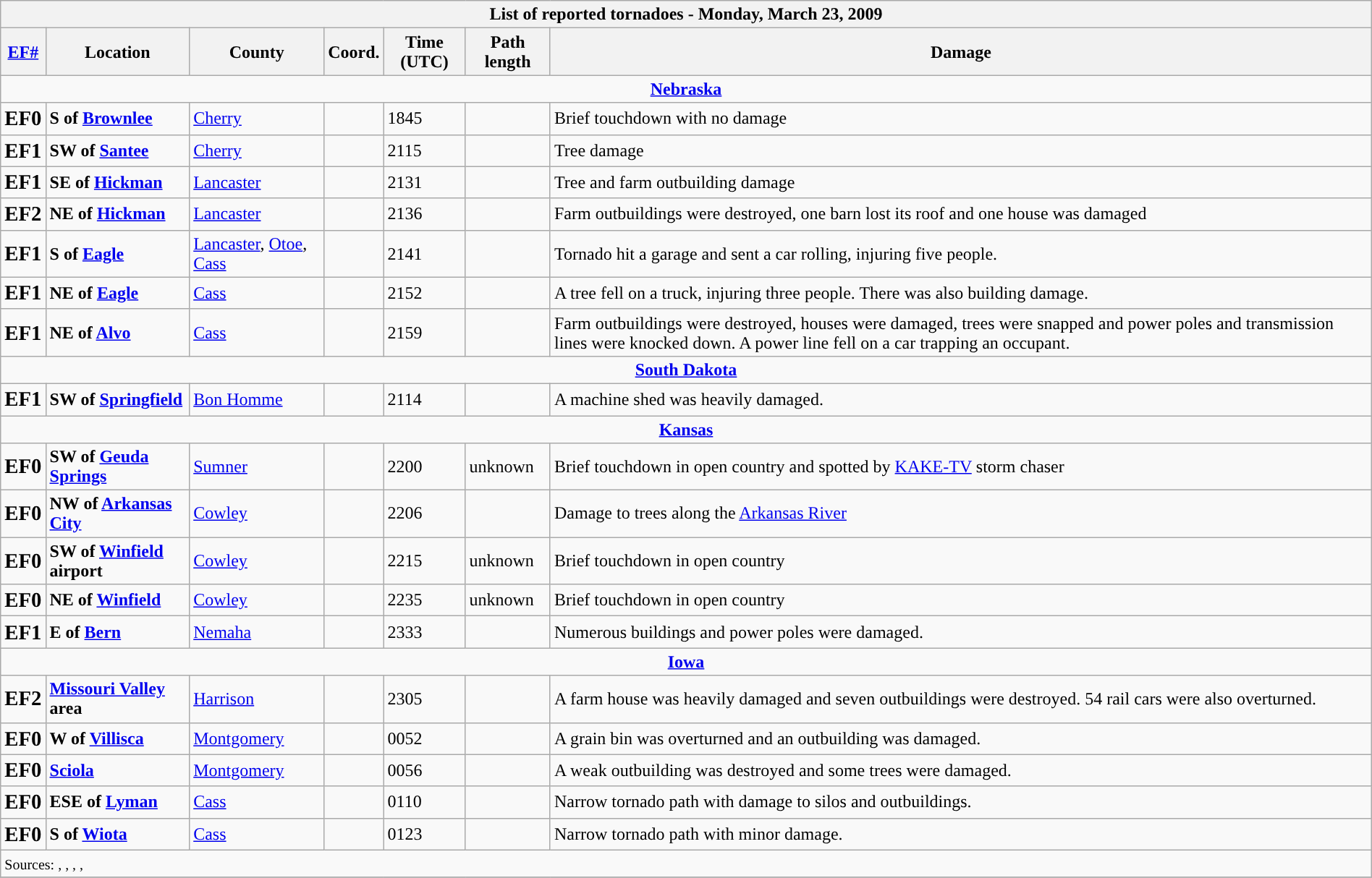<table class="wikitable collapsible" width="100%">
<tr>
<th colspan="7">List of reported tornadoes - Monday, March 23, 2009</th>
</tr>
<tr>
<th><a href='#'>EF#</a></th>
<th>Location</th>
<th>County</th>
<th>Coord.</th>
<th>Time (UTC)</th>
<th>Path length</th>
<th>Damage</th>
</tr>
<tr>
<td colspan="7" align=center><strong><a href='#'>Nebraska</a></strong></td>
</tr>
<tr>
<td><big><strong>EF0</strong></big></td>
<td><strong>S of <a href='#'>Brownlee</a></strong></td>
<td><a href='#'>Cherry</a></td>
<td></td>
<td>1845</td>
<td></td>
<td>Brief touchdown with no damage</td>
</tr>
<tr>
<td><big><strong>EF1</strong></big></td>
<td><strong>SW of <a href='#'>Santee</a></strong></td>
<td><a href='#'>Cherry</a></td>
<td></td>
<td>2115</td>
<td></td>
<td>Tree damage</td>
</tr>
<tr>
<td><big><strong>EF1</strong></big></td>
<td><strong>SE of <a href='#'>Hickman</a></strong></td>
<td><a href='#'>Lancaster</a></td>
<td></td>
<td>2131</td>
<td></td>
<td>Tree and farm outbuilding damage</td>
</tr>
<tr>
<td><big><strong>EF2</strong></big></td>
<td><strong>NE of <a href='#'>Hickman</a></strong></td>
<td><a href='#'>Lancaster</a></td>
<td></td>
<td>2136</td>
<td></td>
<td>Farm outbuildings were destroyed, one barn lost its roof and one house was damaged</td>
</tr>
<tr>
<td><big><strong>EF1</strong></big></td>
<td><strong>S of <a href='#'>Eagle</a></strong></td>
<td><a href='#'>Lancaster</a>, <a href='#'>Otoe</a>, <a href='#'>Cass</a></td>
<td></td>
<td>2141</td>
<td></td>
<td>Tornado hit a garage and sent a car rolling, injuring five people.</td>
</tr>
<tr>
<td><big><strong>EF1</strong></big></td>
<td><strong>NE of <a href='#'>Eagle</a></strong></td>
<td><a href='#'>Cass</a></td>
<td></td>
<td>2152</td>
<td></td>
<td>A tree fell on a truck, injuring three people. There was also building damage.</td>
</tr>
<tr>
<td><big><strong>EF1</strong></big></td>
<td><strong>NE of <a href='#'>Alvo</a></strong></td>
<td><a href='#'>Cass</a></td>
<td></td>
<td>2159</td>
<td></td>
<td>Farm outbuildings were destroyed, houses were damaged, trees were snapped and power poles and transmission lines were knocked down. A power line fell on a car trapping an occupant.</td>
</tr>
<tr>
<td colspan="7" align=center><strong><a href='#'>South Dakota</a></strong></td>
</tr>
<tr>
<td><big><strong>EF1</strong></big></td>
<td><strong>SW of <a href='#'>Springfield</a></strong></td>
<td><a href='#'>Bon Homme</a></td>
<td></td>
<td>2114</td>
<td></td>
<td>A machine shed was heavily damaged.</td>
</tr>
<tr>
<td colspan="7" align=center><strong><a href='#'>Kansas</a></strong></td>
</tr>
<tr>
<td><big><strong>EF0</strong></big></td>
<td><strong>SW of <a href='#'>Geuda Springs</a></strong></td>
<td><a href='#'>Sumner</a></td>
<td></td>
<td>2200</td>
<td>unknown</td>
<td>Brief touchdown in open country and spotted by <a href='#'>KAKE-TV</a> storm chaser</td>
</tr>
<tr>
<td><big><strong>EF0</strong></big></td>
<td><strong>NW of <a href='#'>Arkansas City</a></strong></td>
<td><a href='#'>Cowley</a></td>
<td></td>
<td>2206</td>
<td></td>
<td>Damage to trees along the <a href='#'>Arkansas River</a></td>
</tr>
<tr>
<td><big><strong>EF0</strong></big></td>
<td><strong>SW of <a href='#'>Winfield</a> airport</strong></td>
<td><a href='#'>Cowley</a></td>
<td></td>
<td>2215</td>
<td>unknown</td>
<td>Brief touchdown in open country</td>
</tr>
<tr>
<td><big><strong>EF0</strong></big></td>
<td><strong>NE of <a href='#'>Winfield</a></strong></td>
<td><a href='#'>Cowley</a></td>
<td></td>
<td>2235</td>
<td>unknown</td>
<td>Brief touchdown in open country</td>
</tr>
<tr>
<td><big><strong>EF1</strong></big></td>
<td><strong>E of <a href='#'>Bern</a></strong></td>
<td><a href='#'>Nemaha</a></td>
<td></td>
<td>2333</td>
<td></td>
<td>Numerous buildings and power poles were damaged.</td>
</tr>
<tr>
<td colspan="7" align=center><strong><a href='#'>Iowa</a></strong></td>
</tr>
<tr>
<td><big><strong>EF2</strong></big></td>
<td><strong><a href='#'>Missouri Valley</a> area</strong></td>
<td><a href='#'>Harrison</a></td>
<td></td>
<td>2305</td>
<td></td>
<td>A farm house was heavily damaged and seven outbuildings were destroyed. 54 rail cars were also overturned.</td>
</tr>
<tr>
<td><big><strong>EF0</strong></big></td>
<td><strong>W of <a href='#'>Villisca</a></strong></td>
<td><a href='#'>Montgomery</a></td>
<td></td>
<td>0052</td>
<td></td>
<td>A grain bin was overturned and an outbuilding was damaged.</td>
</tr>
<tr>
<td><big><strong>EF0</strong></big></td>
<td><strong><a href='#'>Sciola</a></strong></td>
<td><a href='#'>Montgomery</a></td>
<td></td>
<td>0056</td>
<td></td>
<td>A weak outbuilding was destroyed and some trees were damaged.</td>
</tr>
<tr>
<td><big><strong>EF0</strong></big></td>
<td><strong>ESE of <a href='#'>Lyman</a></strong></td>
<td><a href='#'>Cass</a></td>
<td></td>
<td>0110</td>
<td></td>
<td>Narrow tornado path with damage to silos and outbuildings.</td>
</tr>
<tr>
<td><big><strong>EF0</strong></big></td>
<td><strong>S of <a href='#'>Wiota</a></strong></td>
<td><a href='#'>Cass</a></td>
<td></td>
<td>0123</td>
<td></td>
<td>Narrow tornado path with minor damage.</td>
</tr>
<tr>
<td colspan="7"><small>Sources: , , , , </small></td>
</tr>
<tr>
</tr>
</table>
